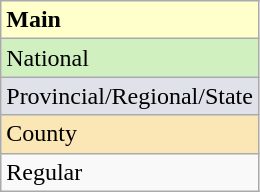<table class="wikitable">
<tr style="background:#ffc;">
<td><strong>Main</strong></td>
</tr>
<tr style="background:#d0f0c0">
<td>National</td>
</tr>
<tr style="background:#dfe2e9">
<td>Provincial/Regional/State</td>
</tr>
<tr style="background:#fae7b5">
<td>County</td>
</tr>
<tr>
<td>Regular</td>
</tr>
</table>
